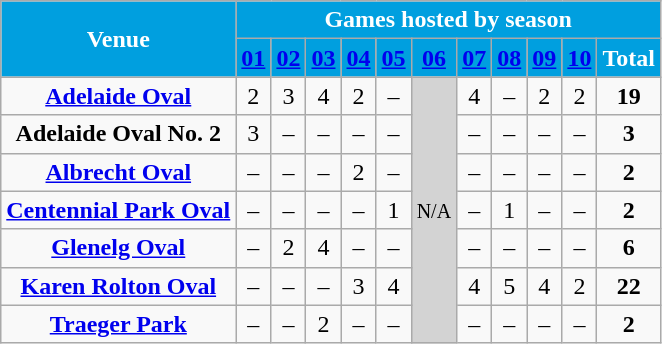<table class="wikitable" style="font-size:100%">
<tr>
<th rowspan=2 style="background:#009FDF; color:white">Venue</th>
<th colspan="11" style="background:#009FDF; color:white">Games hosted by season</th>
</tr>
<tr align=center style="background:#009FDF; color:white">
<td><strong><a href='#'><span>01</span></a></strong></td>
<td><strong><a href='#'><span>02</span></a></strong></td>
<td><strong><a href='#'><span>03</span></a></strong></td>
<td><strong><a href='#'><span>04</span></a></strong></td>
<td><strong><a href='#'><span>05</span></a></strong></td>
<td><strong><a href='#'><span>06</span></a></strong></td>
<td><strong><a href='#'><span>07</span></a></strong></td>
<td><strong><a href='#'><span>08</span></a></strong></td>
<td><strong><a href='#'><span>09</span></a></strong></td>
<td><strong><a href='#'><span>10</span></a></strong></td>
<td style="color:white"><strong>Total</strong></td>
</tr>
<tr align=center>
<td><strong><a href='#'>Adelaide Oval</a></strong></td>
<td>2</td>
<td>3</td>
<td>4</td>
<td>2</td>
<td>–</td>
<td rowspan="7" style="background:lightgray"><small>N/A</small></td>
<td>4</td>
<td>–</td>
<td>2</td>
<td>2</td>
<td><strong>19</strong></td>
</tr>
<tr align=center>
<td><strong>Adelaide Oval No. 2</strong></td>
<td>3</td>
<td>–</td>
<td>–</td>
<td>–</td>
<td>–</td>
<td>–</td>
<td>–</td>
<td>–</td>
<td>–</td>
<td><strong>3</strong></td>
</tr>
<tr align=center>
<td><strong><a href='#'>Albrecht Oval</a></strong></td>
<td>–</td>
<td>–</td>
<td>–</td>
<td>2</td>
<td>–</td>
<td>–</td>
<td>–</td>
<td>–</td>
<td>–</td>
<td><strong>2</strong></td>
</tr>
<tr align=center>
<td><strong><a href='#'>Centennial Park Oval</a></strong></td>
<td>–</td>
<td>–</td>
<td>–</td>
<td>–</td>
<td>1</td>
<td>–</td>
<td>1</td>
<td>–</td>
<td>–</td>
<td><strong>2</strong></td>
</tr>
<tr align=center>
<td><strong><a href='#'>Glenelg Oval</a></strong></td>
<td>–</td>
<td>2</td>
<td>4</td>
<td>–</td>
<td>–</td>
<td>–</td>
<td>–</td>
<td>–</td>
<td>–</td>
<td><strong>6</strong></td>
</tr>
<tr align=center>
<td><strong><a href='#'>Karen Rolton Oval</a></strong></td>
<td>–</td>
<td>–</td>
<td>–</td>
<td>3</td>
<td>4</td>
<td>4</td>
<td>5</td>
<td>4</td>
<td>2</td>
<td><strong>22</strong></td>
</tr>
<tr align=center>
<td><strong><a href='#'>Traeger Park</a></strong></td>
<td>–</td>
<td>–</td>
<td>2</td>
<td>–</td>
<td>–</td>
<td>–</td>
<td>–</td>
<td>–</td>
<td>–</td>
<td><strong>2</strong></td>
</tr>
</table>
